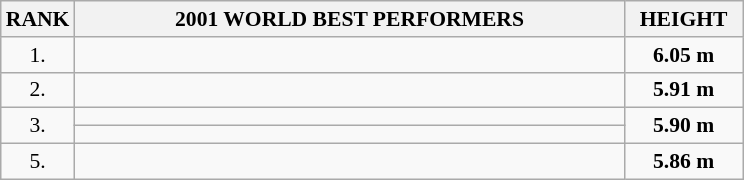<table class="wikitable" style="border-collapse: collapse; font-size: 90%;">
<tr>
<th>RANK</th>
<th align="center" style="width: 25em">2001 WORLD BEST PERFORMERS</th>
<th align="center" style="width: 5em">HEIGHT</th>
</tr>
<tr>
<td align="center">1.</td>
<td></td>
<td align="center"><strong>6.05 m</strong></td>
</tr>
<tr>
<td align="center">2.</td>
<td></td>
<td align="center"><strong>5.91 m</strong></td>
</tr>
<tr>
<td rowspan=2 align="center">3.</td>
<td></td>
<td rowspan=2 align="center"><strong>5.90 m</strong></td>
</tr>
<tr>
<td></td>
</tr>
<tr>
<td align="center">5.</td>
<td></td>
<td align="center"><strong>5.86 m</strong></td>
</tr>
</table>
